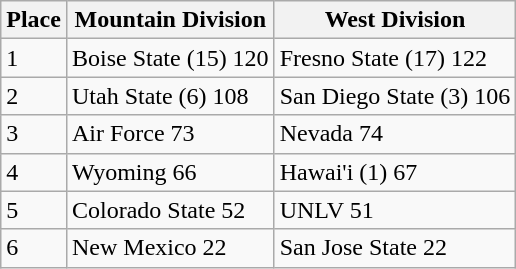<table class="wikitable">
<tr>
<th>Place</th>
<th>Mountain Division</th>
<th>West Division</th>
</tr>
<tr>
<td>1</td>
<td>Boise State (15) 120</td>
<td>Fresno State (17) 122</td>
</tr>
<tr>
<td>2</td>
<td>Utah State (6) 108</td>
<td>San Diego State (3) 106</td>
</tr>
<tr>
<td>3</td>
<td>Air Force 73</td>
<td>Nevada 74</td>
</tr>
<tr>
<td>4</td>
<td>Wyoming 66</td>
<td>Hawai'i (1) 67</td>
</tr>
<tr>
<td>5</td>
<td>Colorado State 52</td>
<td>UNLV 51</td>
</tr>
<tr>
<td>6</td>
<td>New Mexico 22</td>
<td>San Jose State 22</td>
</tr>
</table>
